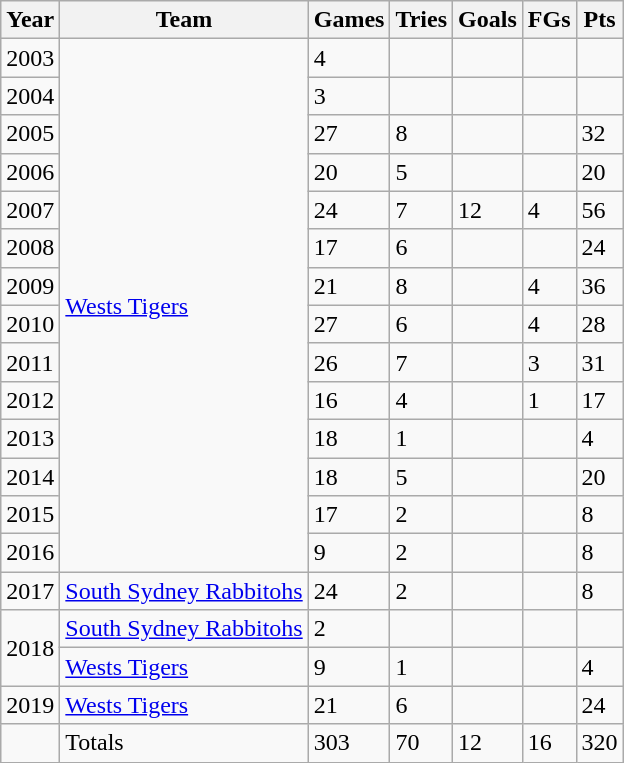<table class="wikitable">
<tr>
<th>Year</th>
<th>Team</th>
<th>Games</th>
<th>Tries</th>
<th>Goals</th>
<th>FGs</th>
<th>Pts</th>
</tr>
<tr>
<td>2003</td>
<td rowspan="14"> <a href='#'>Wests Tigers</a></td>
<td>4</td>
<td></td>
<td></td>
<td></td>
<td></td>
</tr>
<tr>
<td>2004</td>
<td>3</td>
<td></td>
<td></td>
<td></td>
<td></td>
</tr>
<tr>
<td>2005</td>
<td>27</td>
<td>8</td>
<td></td>
<td></td>
<td>32</td>
</tr>
<tr>
<td>2006</td>
<td>20</td>
<td>5</td>
<td></td>
<td></td>
<td>20</td>
</tr>
<tr>
<td>2007</td>
<td>24</td>
<td>7</td>
<td>12</td>
<td>4</td>
<td>56</td>
</tr>
<tr>
<td>2008</td>
<td>17</td>
<td>6</td>
<td></td>
<td></td>
<td>24</td>
</tr>
<tr>
<td>2009</td>
<td>21</td>
<td>8</td>
<td></td>
<td>4</td>
<td>36</td>
</tr>
<tr>
<td>2010</td>
<td>27</td>
<td>6</td>
<td></td>
<td>4</td>
<td>28</td>
</tr>
<tr>
<td>2011</td>
<td>26</td>
<td>7</td>
<td></td>
<td>3</td>
<td>31</td>
</tr>
<tr>
<td>2012</td>
<td>16</td>
<td>4</td>
<td></td>
<td>1</td>
<td>17</td>
</tr>
<tr>
<td>2013</td>
<td>18</td>
<td>1</td>
<td></td>
<td></td>
<td>4</td>
</tr>
<tr>
<td>2014</td>
<td>18</td>
<td>5</td>
<td></td>
<td></td>
<td>20</td>
</tr>
<tr>
<td>2015</td>
<td>17</td>
<td>2</td>
<td></td>
<td></td>
<td>8</td>
</tr>
<tr>
<td>2016</td>
<td>9</td>
<td>2</td>
<td></td>
<td></td>
<td>8</td>
</tr>
<tr>
<td>2017</td>
<td> <a href='#'>South Sydney Rabbitohs</a></td>
<td>24</td>
<td>2</td>
<td></td>
<td></td>
<td>8</td>
</tr>
<tr>
<td rowspan="2">2018</td>
<td> <a href='#'>South Sydney Rabbitohs</a></td>
<td>2</td>
<td></td>
<td></td>
<td></td>
<td></td>
</tr>
<tr>
<td> <a href='#'>Wests Tigers</a></td>
<td>9</td>
<td>1</td>
<td></td>
<td></td>
<td>4</td>
</tr>
<tr>
<td>2019</td>
<td> <a href='#'>Wests Tigers</a></td>
<td>21</td>
<td>6</td>
<td></td>
<td></td>
<td>24</td>
</tr>
<tr>
<td></td>
<td>Totals</td>
<td>303</td>
<td>70</td>
<td>12</td>
<td>16</td>
<td>320</td>
</tr>
</table>
